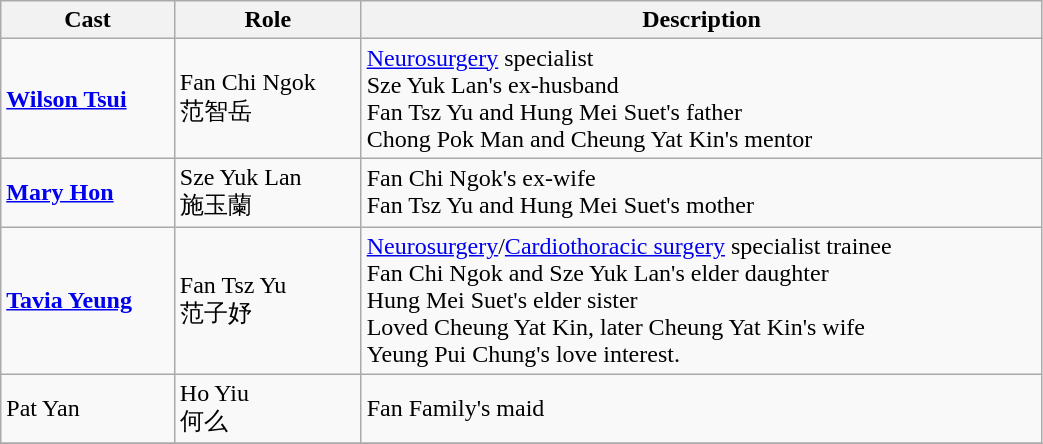<table class="wikitable" width="55%">
<tr>
<th>Cast</th>
<th>Role</th>
<th>Description</th>
</tr>
<tr>
<td><strong><a href='#'>Wilson Tsui</a></strong></td>
<td>Fan Chi Ngok<br>范智岳</td>
<td><a href='#'>Neurosurgery</a> specialist<br>Sze Yuk Lan's ex-husband<br>Fan Tsz Yu and Hung Mei Suet's father<br>Chong Pok Man and Cheung Yat Kin's mentor</td>
</tr>
<tr>
<td><strong><a href='#'>Mary Hon</a></strong></td>
<td>Sze Yuk Lan<br>施玉蘭</td>
<td>Fan Chi Ngok's ex-wife<br>Fan Tsz Yu and Hung Mei Suet's mother</td>
</tr>
<tr>
<td><strong><a href='#'>Tavia Yeung</a></strong></td>
<td>Fan Tsz Yu<br>范子妤</td>
<td><a href='#'>Neurosurgery</a>/<a href='#'>Cardiothoracic surgery</a> specialist trainee<br>Fan Chi Ngok and Sze Yuk Lan's elder daughter<br>Hung Mei Suet's elder sister<br>Loved Cheung Yat Kin, later Cheung Yat Kin's wife<br>Yeung Pui Chung's love interest.</td>
</tr>
<tr>
<td>Pat Yan</td>
<td>Ho Yiu<br>何么</td>
<td>Fan Family's maid</td>
</tr>
<tr>
</tr>
</table>
